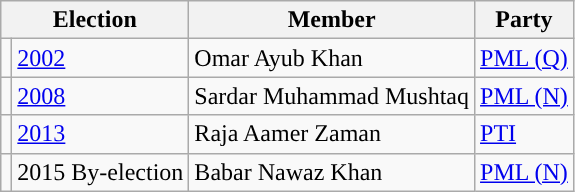<table class="wikitable">
<tr>
<th colspan="2">Election</th>
<th>Member</th>
<th>Party</th>
</tr>
<tr>
<td style="background-color: "></td>
<td><a href='#'>2002</a></td>
<td>Omar Ayub Khan</td>
<td><a href='#'>PML (Q)</a></td>
</tr>
<tr>
<td style="background-color: "></td>
<td><a href='#'>2008</a></td>
<td>Sardar Muhammad Mushtaq</td>
<td><a href='#'>PML (N)</a></td>
</tr>
<tr>
<td style="background-color: "></td>
<td><a href='#'>2013</a></td>
<td>Raja Aamer Zaman</td>
<td><a href='#'>PTI</a></td>
</tr>
<tr>
<td style="background-color: "></td>
<td>2015 By-election</td>
<td>Babar Nawaz Khan</td>
<td><a href='#'>PML (N)</a></td>
</tr>
</table>
